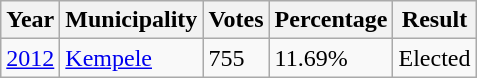<table class="wikitable">
<tr>
<th>Year</th>
<th>Municipality</th>
<th>Votes</th>
<th>Percentage</th>
<th>Result</th>
</tr>
<tr>
<td><a href='#'>2012</a></td>
<td><a href='#'>Kempele</a></td>
<td>755</td>
<td>11.69%</td>
<td>Elected</td>
</tr>
</table>
